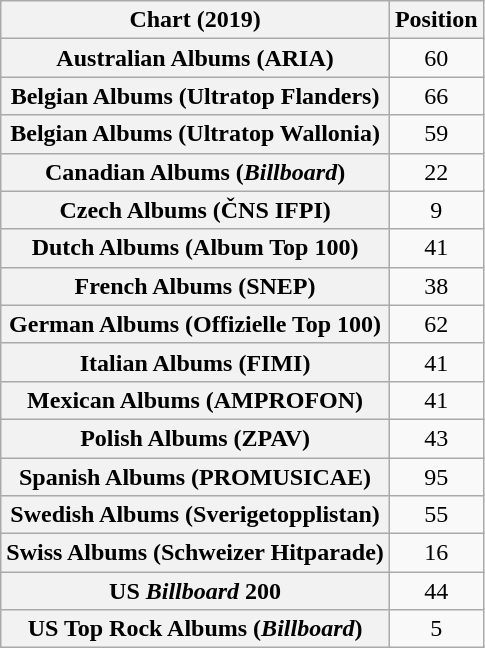<table class="wikitable sortable plainrowheaders" style="text-align:center">
<tr>
<th scope="col">Chart (2019)</th>
<th scope="col">Position</th>
</tr>
<tr>
<th scope="row">Australian Albums (ARIA)</th>
<td>60</td>
</tr>
<tr>
<th scope="row">Belgian Albums (Ultratop Flanders)</th>
<td>66</td>
</tr>
<tr>
<th scope="row">Belgian Albums (Ultratop Wallonia)</th>
<td>59</td>
</tr>
<tr>
<th scope="row">Canadian Albums (<em>Billboard</em>)</th>
<td>22</td>
</tr>
<tr>
<th scope="row">Czech Albums (ČNS IFPI)</th>
<td>9</td>
</tr>
<tr>
<th scope="row">Dutch Albums (Album Top 100)</th>
<td>41</td>
</tr>
<tr>
<th scope="row">French Albums (SNEP)</th>
<td>38</td>
</tr>
<tr>
<th scope="row">German Albums (Offizielle Top 100)</th>
<td>62</td>
</tr>
<tr>
<th scope="row">Italian Albums (FIMI)</th>
<td>41</td>
</tr>
<tr>
<th scope="row">Mexican Albums (AMPROFON)</th>
<td>41</td>
</tr>
<tr>
<th scope="row">Polish Albums (ZPAV)</th>
<td>43</td>
</tr>
<tr>
<th scope="row">Spanish Albums (PROMUSICAE)</th>
<td>95</td>
</tr>
<tr>
<th scope="row">Swedish Albums (Sverigetopplistan)</th>
<td>55</td>
</tr>
<tr>
<th scope="row">Swiss Albums (Schweizer Hitparade)</th>
<td>16</td>
</tr>
<tr>
<th scope="row">US <em>Billboard</em> 200</th>
<td>44</td>
</tr>
<tr>
<th scope="row">US Top Rock Albums (<em>Billboard</em>)</th>
<td>5</td>
</tr>
</table>
